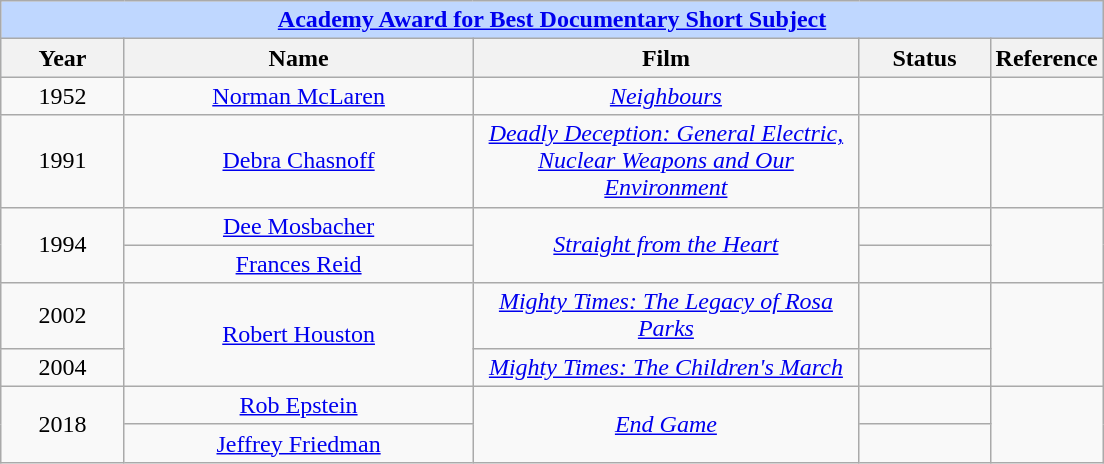<table class="wikitable" style="text-align: center">
<tr style="background:#bfd7ff;">
<td colspan="5" style="text-align:center;"><strong><a href='#'>Academy Award for Best Documentary Short Subject</a></strong></td>
</tr>
<tr style="background:#ebf5ff;">
<th style="width:075px;">Year</th>
<th style="width:225px;">Name</th>
<th style="width:250px;">Film</th>
<th style="width:080px;">Status</th>
<th width="50">Reference</th>
</tr>
<tr>
<td>1952</td>
<td><a href='#'>Norman McLaren</a></td>
<td><em><a href='#'>Neighbours</a></em></td>
<td></td>
<td></td>
</tr>
<tr>
<td>1991</td>
<td><a href='#'>Debra Chasnoff</a></td>
<td><em><a href='#'>Deadly Deception: General Electric, Nuclear Weapons and Our Environment</a></em></td>
<td></td>
<td></td>
</tr>
<tr>
<td rowspan=2>1994</td>
<td><a href='#'>Dee Mosbacher</a></td>
<td rowspan=2><em><a href='#'>Straight from the Heart</a></em></td>
<td></td>
<td rowspan=2></td>
</tr>
<tr>
<td><a href='#'>Frances Reid</a></td>
<td></td>
</tr>
<tr>
<td>2002</td>
<td rowspan=2><a href='#'>Robert Houston</a></td>
<td><em><a href='#'>Mighty Times: The Legacy of Rosa Parks</a></em></td>
<td></td>
<td rowspan=2></td>
</tr>
<tr>
<td>2004</td>
<td><em><a href='#'>Mighty Times: The Children's March</a></em></td>
<td></td>
</tr>
<tr>
<td rowspan=2>2018</td>
<td><a href='#'>Rob Epstein</a></td>
<td rowspan=2><em><a href='#'>End Game</a></em></td>
<td></td>
<td rowspan=2><br></td>
</tr>
<tr>
<td><a href='#'>Jeffrey Friedman</a></td>
<td></td>
</tr>
</table>
